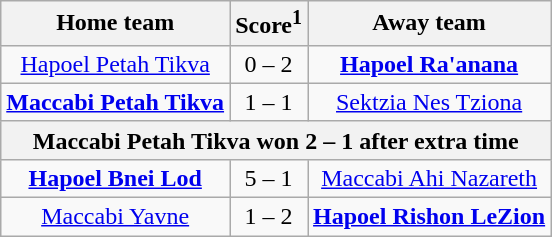<table class="wikitable" style="text-align: center">
<tr>
<th>Home team</th>
<th>Score<sup>1</sup></th>
<th>Away team</th>
</tr>
<tr>
<td><a href='#'>Hapoel Petah Tikva</a></td>
<td>0 – 2</td>
<td><strong><a href='#'>Hapoel Ra'anana</a></strong></td>
</tr>
<tr>
<td><strong><a href='#'>Maccabi Petah Tikva</a></strong></td>
<td>1 – 1</td>
<td><a href='#'>Sektzia Nes Tziona</a></td>
</tr>
<tr>
<th colspan="3">Maccabi Petah Tikva won 2 – 1 after extra time</th>
</tr>
<tr>
<td><strong><a href='#'>Hapoel Bnei Lod</a></strong></td>
<td>5 – 1</td>
<td><a href='#'>Maccabi Ahi Nazareth</a></td>
</tr>
<tr>
<td><a href='#'>Maccabi Yavne</a></td>
<td>1 – 2</td>
<td><strong><a href='#'>Hapoel Rishon LeZion</a></strong></td>
</tr>
</table>
